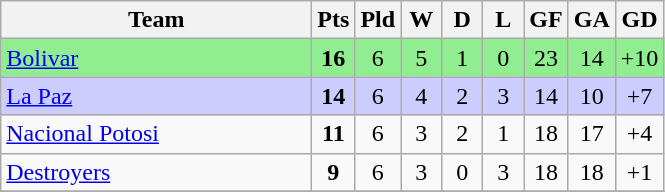<table class="wikitable" style="text-align: center;">
<tr>
<th width="200">Team</th>
<th width="20" abbr="Points">Pts</th>
<th width="20" abbr="Played">Pld</th>
<th width="20" abbr="Won">W</th>
<th width="20" abbr="Drawn">D</th>
<th width="20" abbr="Lost">L</th>
<th width="20" abbr="Goals for">GF</th>
<th width="20" abbr="Goals against">GA</th>
<th width="20" abbr="Goal difference">GD</th>
</tr>
<tr bgcolor="#90EE90">
<td style="text-align:left;"><a href='#'>Bolivar</a></td>
<td><strong>16</strong></td>
<td>6</td>
<td>5</td>
<td>1</td>
<td>0</td>
<td>23</td>
<td>14</td>
<td>+10</td>
</tr>
<tr bgcolor="#ccccff">
<td style="text-align:left;"><a href='#'>La Paz</a></td>
<td><strong>14</strong></td>
<td>6</td>
<td>4</td>
<td>2</td>
<td>3</td>
<td>14</td>
<td>10</td>
<td>+7</td>
</tr>
<tr>
<td style="text-align:left;"><a href='#'>Nacional Potosi</a></td>
<td><strong>11</strong></td>
<td>6</td>
<td>3</td>
<td>2</td>
<td>1</td>
<td>18</td>
<td>17</td>
<td>+4</td>
</tr>
<tr>
<td style="text-align:left;"><a href='#'>Destroyers</a></td>
<td><strong>9</strong></td>
<td>6</td>
<td>3</td>
<td>0</td>
<td>3</td>
<td>18</td>
<td>18</td>
<td>+1</td>
</tr>
<tr>
</tr>
</table>
